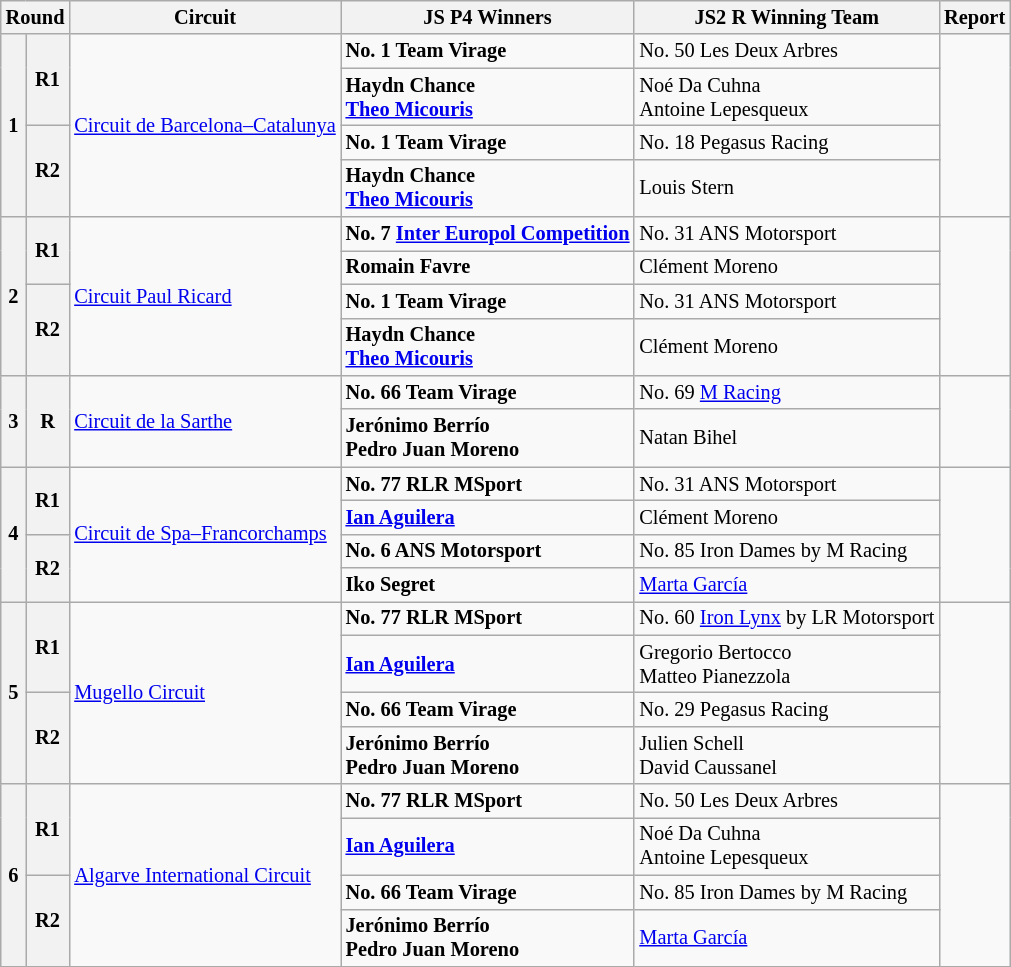<table class="wikitable" style="font-size: 85%;">
<tr>
<th colspan="2">Round</th>
<th>Circuit</th>
<th>JS P4 Winners</th>
<th>JS2 R Winning Team</th>
<th>Report</th>
</tr>
<tr>
<th rowspan="4">1</th>
<th rowspan="2">R1</th>
<td rowspan="4"> <a href='#'>Circuit de Barcelona–Catalunya</a></td>
<td><strong> No. 1 Team Virage</strong></td>
<td> No. 50 Les Deux Arbres</td>
<td rowspan="4" align="center"></td>
</tr>
<tr>
<td><strong> Haydn Chance<br> <a href='#'>Theo Micouris</a></strong></td>
<td> Noé Da Cuhna<br> Antoine Lepesqueux</td>
</tr>
<tr>
<th rowspan="2">R2</th>
<td><strong> No. 1 Team Virage</strong></td>
<td> No. 18 Pegasus Racing</td>
</tr>
<tr>
<td><strong> Haydn Chance<br> <a href='#'>Theo Micouris</a></strong></td>
<td> Louis Stern</td>
</tr>
<tr>
<th rowspan="4">2</th>
<th rowspan="2">R1</th>
<td rowspan="4"> <a href='#'>Circuit Paul Ricard</a></td>
<td><strong> No. 7 <a href='#'>Inter Europol Competition</a></strong></td>
<td> No. 31 ANS Motorsport</td>
<td rowspan="4" align="center"></td>
</tr>
<tr>
<td><strong> Romain Favre</strong></td>
<td> Clément Moreno</td>
</tr>
<tr>
<th rowspan="2">R2</th>
<td><strong> No. 1 Team Virage</strong></td>
<td> No. 31 ANS Motorsport</td>
</tr>
<tr>
<td><strong> Haydn Chance<br> <a href='#'>Theo Micouris</a></strong></td>
<td> Clément Moreno</td>
</tr>
<tr>
<th rowspan="2">3</th>
<th rowspan="2">R</th>
<td rowspan="2"> <a href='#'>Circuit de la Sarthe</a></td>
<td><strong> No. 66 Team Virage</strong></td>
<td> No. 69 <a href='#'>M Racing</a></td>
<td rowspan="2" align="center"></td>
</tr>
<tr>
<td><strong> Jerónimo Berrío<br> Pedro Juan Moreno</strong></td>
<td> Natan Bihel</td>
</tr>
<tr>
<th rowspan="4">4</th>
<th rowspan="2">R1</th>
<td rowspan="4"> <a href='#'>Circuit de Spa–Francorchamps</a></td>
<td><strong> No. 77 RLR MSport</strong></td>
<td> No. 31 ANS Motorsport</td>
<td rowspan="4" align="center"></td>
</tr>
<tr>
<td><strong> <a href='#'>Ian Aguilera</a></strong></td>
<td> Clément Moreno</td>
</tr>
<tr>
<th rowspan="2">R2</th>
<td><strong> No. 6 ANS Motorsport</strong></td>
<td> No. 85 Iron Dames by M Racing</td>
</tr>
<tr>
<td><strong> Iko Segret</strong></td>
<td> <a href='#'>Marta García</a></td>
</tr>
<tr>
<th rowspan="4">5</th>
<th rowspan="2">R1</th>
<td rowspan="4"> <a href='#'>Mugello Circuit</a></td>
<td><strong> No. 77 RLR MSport</strong></td>
<td> No. 60 <a href='#'>Iron Lynx</a> by LR Motorsport</td>
<td rowspan="4" align="center"></td>
</tr>
<tr>
<td><strong> <a href='#'>Ian Aguilera</a></strong></td>
<td> Gregorio Bertocco<br> Matteo Pianezzola</td>
</tr>
<tr>
<th rowspan="2">R2</th>
<td><strong> No. 66 Team Virage</strong></td>
<td> No. 29 Pegasus Racing</td>
</tr>
<tr>
<td><strong> Jerónimo Berrío<br> Pedro Juan Moreno</strong></td>
<td> Julien Schell<br> David Caussanel</td>
</tr>
<tr>
<th rowspan="4">6</th>
<th rowspan="2">R1</th>
<td rowspan="4"> <a href='#'>Algarve International Circuit</a></td>
<td><strong> No. 77 RLR MSport</strong></td>
<td> No. 50 Les Deux Arbres</td>
<td rowspan="4" align="center"></td>
</tr>
<tr>
<td><strong> <a href='#'>Ian Aguilera</a></strong></td>
<td> Noé Da Cuhna<br> Antoine Lepesqueux</td>
</tr>
<tr>
<th rowspan="2">R2</th>
<td><strong> No. 66 Team Virage</strong></td>
<td> No. 85 Iron Dames by M Racing</td>
</tr>
<tr>
<td><strong> Jerónimo Berrío<br> Pedro Juan Moreno</strong></td>
<td> <a href='#'>Marta García</a></td>
</tr>
</table>
